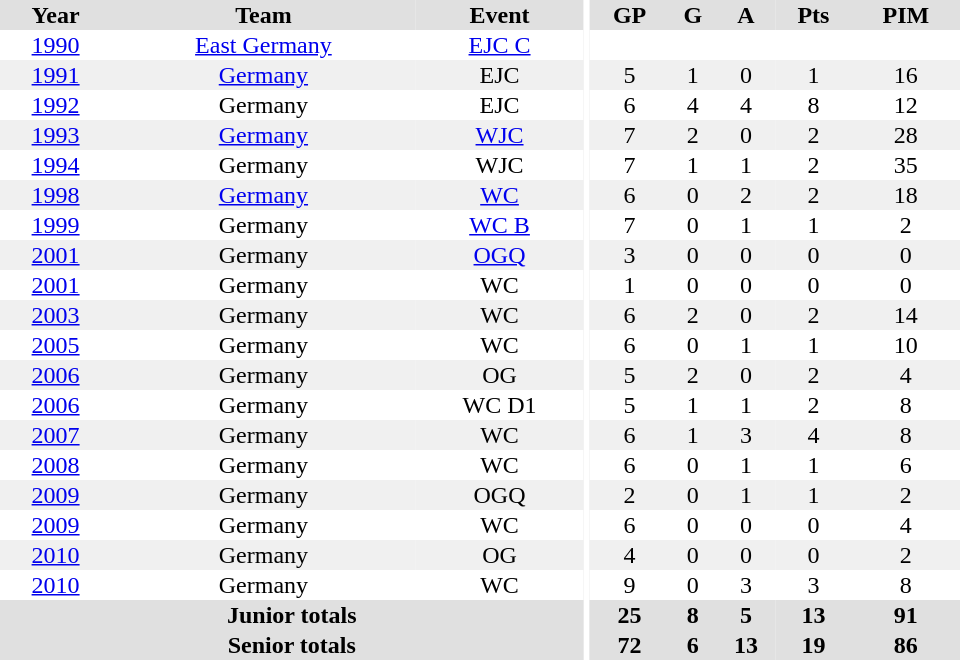<table border="0" cellpadding="1" cellspacing="0" ID="Table3" style="text-align:center; width:40em">
<tr ALIGN="center" bgcolor="#e0e0e0">
<th>Year</th>
<th>Team</th>
<th>Event</th>
<th rowspan="99" bgcolor="#ffffff"></th>
<th>GP</th>
<th>G</th>
<th>A</th>
<th>Pts</th>
<th>PIM</th>
</tr>
<tr>
<td><a href='#'>1990</a></td>
<td><a href='#'>East Germany</a></td>
<td><a href='#'>EJC C</a></td>
<td></td>
<td></td>
<td></td>
<td></td>
<td></td>
</tr>
<tr bgcolor="#f0f0f0">
<td><a href='#'>1991</a></td>
<td><a href='#'>Germany</a></td>
<td>EJC</td>
<td>5</td>
<td>1</td>
<td>0</td>
<td>1</td>
<td>16</td>
</tr>
<tr>
<td><a href='#'>1992</a></td>
<td>Germany</td>
<td>EJC</td>
<td>6</td>
<td>4</td>
<td>4</td>
<td>8</td>
<td>12</td>
</tr>
<tr bgcolor="#f0f0f0">
<td><a href='#'>1993</a></td>
<td><a href='#'>Germany</a></td>
<td><a href='#'>WJC</a></td>
<td>7</td>
<td>2</td>
<td>0</td>
<td>2</td>
<td>28</td>
</tr>
<tr>
<td><a href='#'>1994</a></td>
<td>Germany</td>
<td>WJC</td>
<td>7</td>
<td>1</td>
<td>1</td>
<td>2</td>
<td>35</td>
</tr>
<tr bgcolor="#f0f0f0">
<td><a href='#'>1998</a></td>
<td><a href='#'>Germany</a></td>
<td><a href='#'>WC</a></td>
<td>6</td>
<td>0</td>
<td>2</td>
<td>2</td>
<td>18</td>
</tr>
<tr>
<td><a href='#'>1999</a></td>
<td>Germany</td>
<td><a href='#'>WC B</a></td>
<td>7</td>
<td>0</td>
<td>1</td>
<td>1</td>
<td>2</td>
</tr>
<tr bgcolor="#f0f0f0">
<td><a href='#'>2001</a></td>
<td>Germany</td>
<td><a href='#'>OGQ</a></td>
<td>3</td>
<td>0</td>
<td>0</td>
<td>0</td>
<td>0</td>
</tr>
<tr>
<td><a href='#'>2001</a></td>
<td>Germany</td>
<td>WC</td>
<td>1</td>
<td>0</td>
<td>0</td>
<td>0</td>
<td>0</td>
</tr>
<tr bgcolor="#f0f0f0">
<td><a href='#'>2003</a></td>
<td>Germany</td>
<td>WC</td>
<td>6</td>
<td>2</td>
<td>0</td>
<td>2</td>
<td>14</td>
</tr>
<tr>
<td><a href='#'>2005</a></td>
<td>Germany</td>
<td>WC</td>
<td>6</td>
<td>0</td>
<td>1</td>
<td>1</td>
<td>10</td>
</tr>
<tr bgcolor="#f0f0f0">
<td><a href='#'>2006</a></td>
<td>Germany</td>
<td>OG</td>
<td>5</td>
<td>2</td>
<td>0</td>
<td>2</td>
<td>4</td>
</tr>
<tr>
<td><a href='#'>2006</a></td>
<td>Germany</td>
<td>WC D1</td>
<td>5</td>
<td>1</td>
<td>1</td>
<td>2</td>
<td>8</td>
</tr>
<tr bgcolor="#f0f0f0">
<td><a href='#'>2007</a></td>
<td>Germany</td>
<td>WC</td>
<td>6</td>
<td>1</td>
<td>3</td>
<td>4</td>
<td>8</td>
</tr>
<tr>
<td><a href='#'>2008</a></td>
<td>Germany</td>
<td>WC</td>
<td>6</td>
<td>0</td>
<td>1</td>
<td>1</td>
<td>6</td>
</tr>
<tr bgcolor="#f0f0f0">
<td><a href='#'>2009</a></td>
<td>Germany</td>
<td>OGQ</td>
<td>2</td>
<td>0</td>
<td>1</td>
<td>1</td>
<td>2</td>
</tr>
<tr>
<td><a href='#'>2009</a></td>
<td>Germany</td>
<td>WC</td>
<td>6</td>
<td>0</td>
<td>0</td>
<td>0</td>
<td>4</td>
</tr>
<tr bgcolor="#f0f0f0">
<td><a href='#'>2010</a></td>
<td>Germany</td>
<td>OG</td>
<td>4</td>
<td>0</td>
<td>0</td>
<td>0</td>
<td>2</td>
</tr>
<tr>
<td><a href='#'>2010</a></td>
<td>Germany</td>
<td>WC</td>
<td>9</td>
<td>0</td>
<td>3</td>
<td>3</td>
<td>8</td>
</tr>
<tr bgcolor="#e0e0e0">
<th colspan="3">Junior totals</th>
<th>25</th>
<th>8</th>
<th>5</th>
<th>13</th>
<th>91</th>
</tr>
<tr bgcolor="#e0e0e0">
<th colspan="3">Senior totals</th>
<th>72</th>
<th>6</th>
<th>13</th>
<th>19</th>
<th>86</th>
</tr>
</table>
